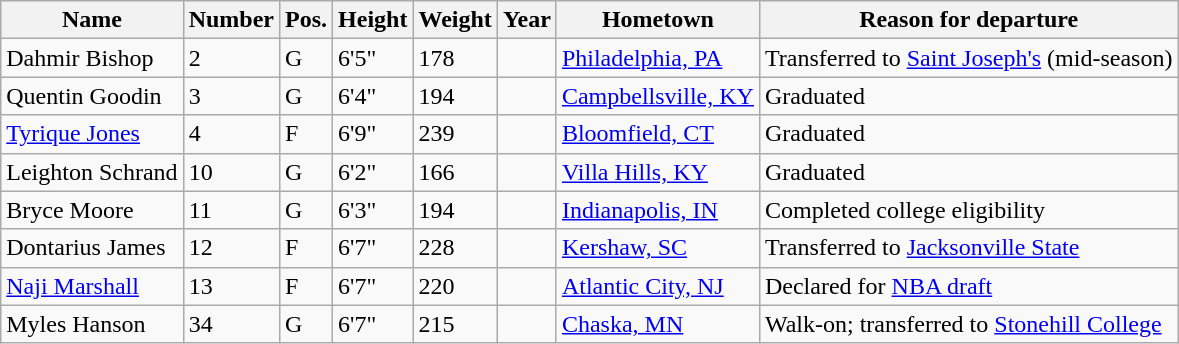<table class="wikitable sortable" border="1">
<tr>
<th>Name</th>
<th>Number</th>
<th>Pos.</th>
<th>Height</th>
<th>Weight</th>
<th>Year</th>
<th>Hometown</th>
<th class="unsortable">Reason for departure</th>
</tr>
<tr>
<td>Dahmir Bishop</td>
<td>2</td>
<td>G</td>
<td>6'5"</td>
<td>178</td>
<td></td>
<td><a href='#'>Philadelphia, PA</a></td>
<td>Transferred to <a href='#'>Saint Joseph's</a> (mid-season)</td>
</tr>
<tr>
<td>Quentin Goodin</td>
<td>3</td>
<td>G</td>
<td>6'4"</td>
<td>194</td>
<td></td>
<td><a href='#'>Campbellsville, KY</a></td>
<td>Graduated</td>
</tr>
<tr>
<td><a href='#'>Tyrique Jones</a></td>
<td>4</td>
<td>F</td>
<td>6'9"</td>
<td>239</td>
<td></td>
<td><a href='#'>Bloomfield, CT</a></td>
<td>Graduated</td>
</tr>
<tr>
<td>Leighton Schrand</td>
<td>10</td>
<td>G</td>
<td>6'2"</td>
<td>166</td>
<td></td>
<td><a href='#'>Villa Hills, KY</a></td>
<td>Graduated</td>
</tr>
<tr>
<td>Bryce Moore</td>
<td>11</td>
<td>G</td>
<td>6'3"</td>
<td>194</td>
<td></td>
<td><a href='#'>Indianapolis, IN</a></td>
<td>Completed college eligibility</td>
</tr>
<tr>
<td>Dontarius James</td>
<td>12</td>
<td>F</td>
<td>6'7"</td>
<td>228</td>
<td></td>
<td><a href='#'>Kershaw, SC</a></td>
<td>Transferred to <a href='#'>Jacksonville State</a></td>
</tr>
<tr>
<td><a href='#'>Naji Marshall</a></td>
<td>13</td>
<td>F</td>
<td>6'7"</td>
<td>220</td>
<td></td>
<td><a href='#'>Atlantic City, NJ</a></td>
<td>Declared for <a href='#'>NBA draft</a></td>
</tr>
<tr>
<td>Myles Hanson</td>
<td>34</td>
<td>G</td>
<td>6'7"</td>
<td>215</td>
<td></td>
<td><a href='#'>Chaska, MN</a></td>
<td>Walk-on; transferred to <a href='#'>Stonehill College</a></td>
</tr>
</table>
